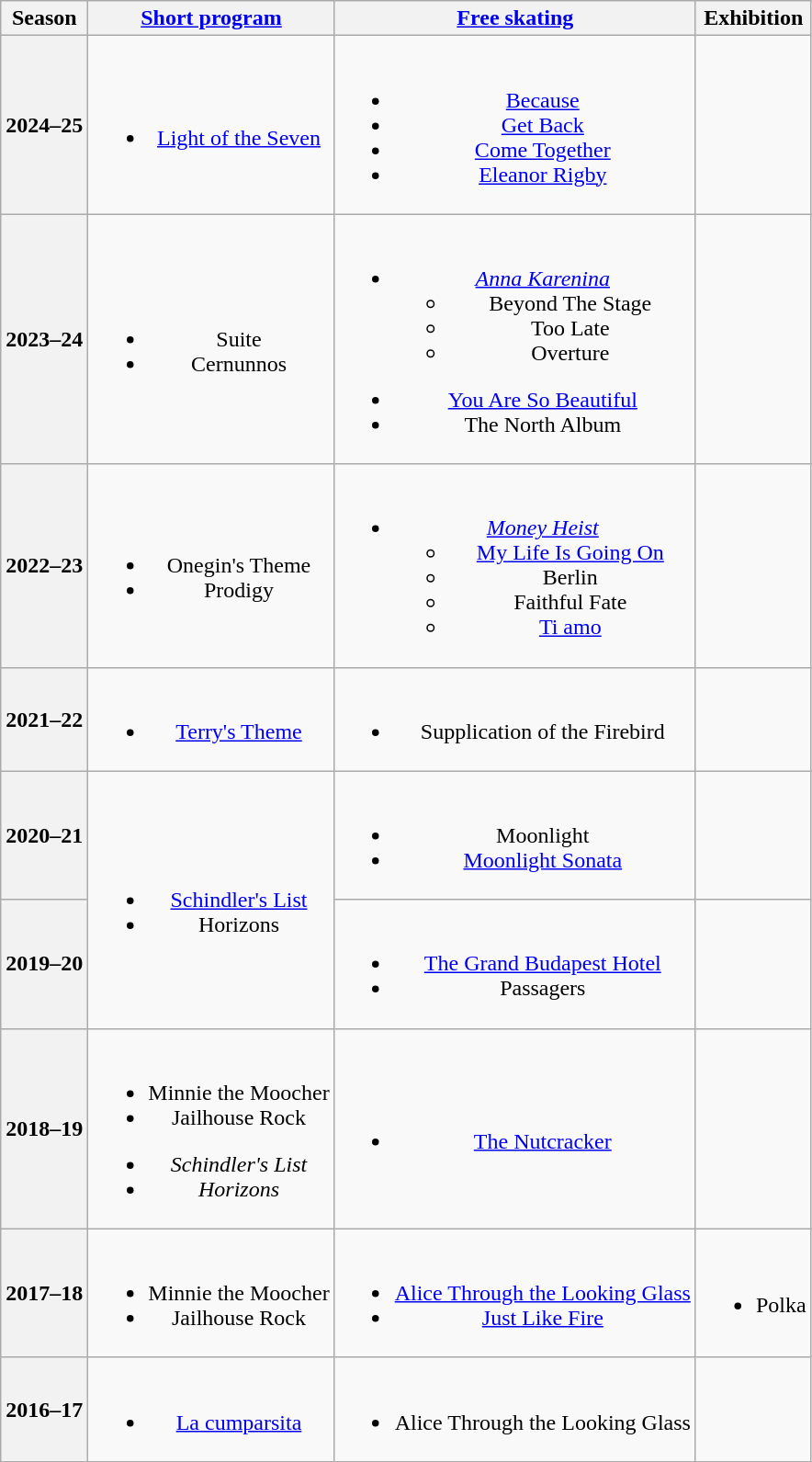<table class=wikitable style=text-align:center>
<tr>
<th>Season</th>
<th><a href='#'>Short program</a></th>
<th><a href='#'>Free skating</a></th>
<th>Exhibition</th>
</tr>
<tr>
<th>2024–25 <br> </th>
<td><br><ul><li><a href='#'>Light of the Seven</a> <br></li></ul></td>
<td><br><ul><li><a href='#'>Because</a></li><li><a href='#'>Get Back</a></li><li><a href='#'>Come Together</a> <br> </li><li><a href='#'>Eleanor Rigby</a> <br></li></ul></td>
<td></td>
</tr>
<tr>
<th>2023–24 <br> </th>
<td><br><ul><li>Suite <br></li><li>Cernunnos <br></li></ul></td>
<td><br><ul><li><em><a href='#'>Anna Karenina</a></em><ul><li>Beyond The Stage</li><li>Too Late</li><li>Overture <br></li></ul></li></ul><ul><li><a href='#'>You Are So Beautiful</a> <br></li><li>The North Album <br></li></ul></td>
<td></td>
</tr>
<tr>
<th>2022–23 <br> </th>
<td><br><ul><li>Onegin's Theme <br></li><li>Prodigy <br></li></ul></td>
<td><br><ul><li><em><a href='#'>Money Heist</a></em><ul><li><a href='#'>My Life Is Going On</a> <br></li><li>Berlin <br></li><li>Faithful Fate <br></li><li><a href='#'>Ti amo</a> <br></li></ul></li></ul></td>
</tr>
<tr>
<th>2021–22 <br> </th>
<td><br><ul><li><a href='#'>Terry's Theme</a> <br></li></ul></td>
<td><br><ul><li>Supplication of the Firebird <br></li></ul></td>
<td></td>
</tr>
<tr>
<th>2020–21 <br> </th>
<td rowspan=2><br><ul><li><a href='#'>Schindler's List</a> <br></li><li>Horizons <br></li></ul></td>
<td><br><ul><li>Moonlight <br></li><li><a href='#'>Moonlight Sonata</a> <br></li></ul></td>
</tr>
<tr>
<th>2019–20 <br> </th>
<td><br><ul><li><a href='#'>The Grand Budapest Hotel</a> <br></li><li>Passagers <br></li></ul></td>
<td></td>
</tr>
<tr>
<th>2018–19 <br> </th>
<td><br><ul><li>Minnie the Moocher <br></li><li>Jailhouse Rock <br></li></ul><ul><li><em>Schindler's List</em></li><li><em>Horizons</em></li></ul></td>
<td><br><ul><li><a href='#'>The Nutcracker</a> <br></li></ul></td>
<td></td>
</tr>
<tr>
<th>2017–18 <br> </th>
<td><br><ul><li>Minnie the Moocher <br></li><li>Jailhouse Rock <br></li></ul></td>
<td><br><ul><li><a href='#'>Alice Through the Looking Glass</a> <br></li><li><a href='#'>Just Like Fire</a> <br></li></ul></td>
<td><br><ul><li>Polka <br></li></ul></td>
</tr>
<tr>
<th>2016–17 <br> </th>
<td><br><ul><li><a href='#'>La cumparsita</a> <br></li></ul></td>
<td><br><ul><li>Alice Through the Looking Glass <br></li></ul></td>
<td></td>
</tr>
</table>
